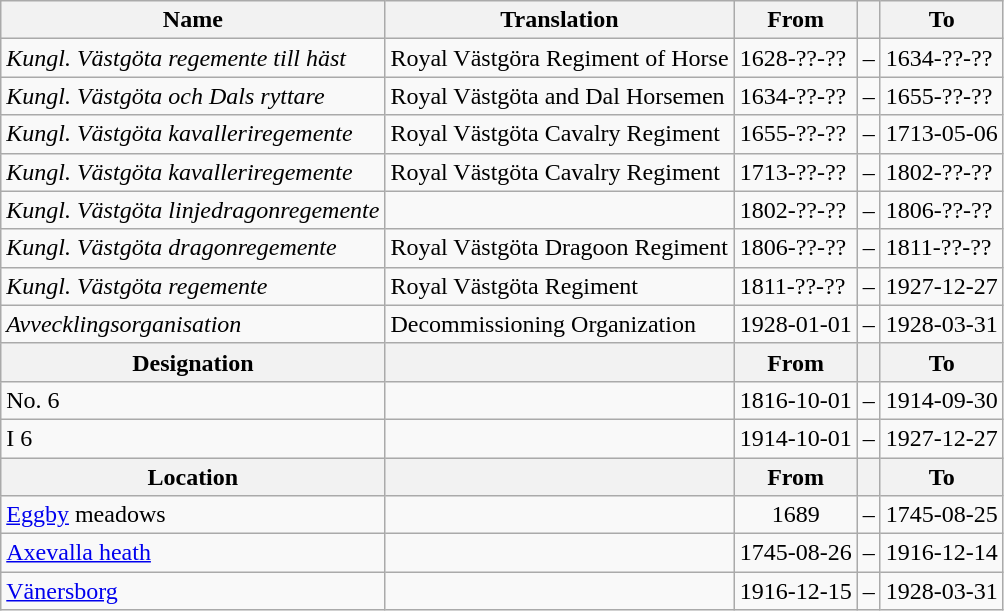<table class="wikitable">
<tr>
<th style="font-weight:bold;">Name</th>
<th style="font-weight:bold;">Translation</th>
<th style="text-align: center; font-weight:bold;">From</th>
<th></th>
<th style="text-align: center; font-weight:bold;">To</th>
</tr>
<tr>
<td style="font-style:italic;">Kungl. Västgöta regemente till häst</td>
<td>Royal Västgöra Regiment of Horse</td>
<td>1628-??-??</td>
<td>–</td>
<td>1634-??-??</td>
</tr>
<tr>
<td style="font-style:italic;">Kungl. Västgöta och Dals ryttare</td>
<td>Royal Västgöta and Dal Horsemen</td>
<td>1634-??-??</td>
<td>–</td>
<td>1655-??-??</td>
</tr>
<tr>
<td style="font-style:italic;">Kungl. Västgöta kavalleriregemente</td>
<td>Royal Västgöta Cavalry Regiment</td>
<td>1655-??-??</td>
<td>–</td>
<td>1713-05-06</td>
</tr>
<tr>
<td style="font-style:italic;">Kungl. Västgöta kavalleriregemente</td>
<td>Royal Västgöta Cavalry Regiment</td>
<td>1713-??-??</td>
<td>–</td>
<td>1802-??-??</td>
</tr>
<tr>
<td style="font-style:italic;">Kungl. Västgöta linjedragonregemente</td>
<td></td>
<td>1802-??-??</td>
<td>–</td>
<td>1806-??-??</td>
</tr>
<tr>
<td style="font-style:italic;">Kungl. Västgöta dragonregemente</td>
<td>Royal Västgöta Dragoon Regiment</td>
<td>1806-??-??</td>
<td>–</td>
<td>1811-??-??</td>
</tr>
<tr>
<td style="font-style:italic;">Kungl. Västgöta regemente</td>
<td>Royal Västgöta Regiment</td>
<td>1811-??-??</td>
<td>–</td>
<td>1927-12-27</td>
</tr>
<tr>
<td style="font-style:italic;">Avvecklingsorganisation</td>
<td>Decommissioning Organization</td>
<td>1928-01-01</td>
<td>–</td>
<td>1928-03-31</td>
</tr>
<tr>
<th style="font-weight:bold;">Designation</th>
<th style="font-weight:bold;"></th>
<th style="text-align: center; font-weight:bold;">From</th>
<th></th>
<th style="text-align: center; font-weight:bold;">To</th>
</tr>
<tr>
<td>No. 6</td>
<td></td>
<td style="text-align: center;">1816-10-01</td>
<td style="text-align: center;">–</td>
<td style="text-align: center;">1914-09-30</td>
</tr>
<tr>
<td>I 6</td>
<td></td>
<td style="text-align: center;">1914-10-01</td>
<td style="text-align: center;">–</td>
<td style="text-align: center;">1927-12-27</td>
</tr>
<tr>
<th style="font-weight:bold;">Location</th>
<th style="font-weight:bold;"></th>
<th style="text-align: center; font-weight:bold;">From</th>
<th></th>
<th style="text-align: center; font-weight:bold;">To</th>
</tr>
<tr>
<td><a href='#'>Eggby</a> meadows</td>
<td></td>
<td style="text-align: center;">1689</td>
<td style="text-align: center;">–</td>
<td style="text-align: center;">1745-08-25</td>
</tr>
<tr>
<td><a href='#'>Axevalla heath</a></td>
<td></td>
<td style="text-align: center;">1745-08-26</td>
<td style="text-align: center;">–</td>
<td style="text-align: center;">1916-12-14</td>
</tr>
<tr>
<td><a href='#'>Vänersborg</a></td>
<td></td>
<td style="text-align: center;">1916-12-15</td>
<td style="text-align: center;">–</td>
<td style="text-align: center;">1928-03-31</td>
</tr>
</table>
